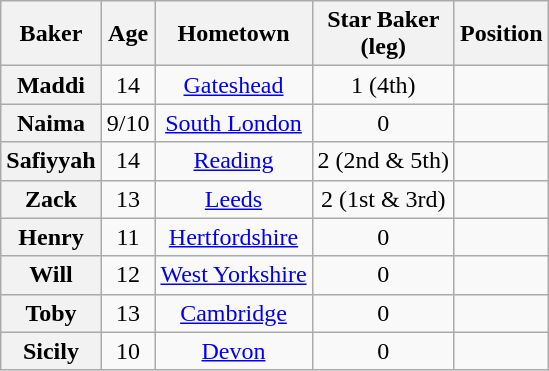<table class="wikitable sortable" style="display:inline-table; text-align:center">
<tr>
<th scope="col">Baker</th>
<th scope="col">Age</th>
<th scope="col">Hometown</th>
<th scope="col">Star Baker<br>(leg)</th>
<th scope="col">Position</th>
</tr>
<tr>
<th scope="row">Maddi</th>
<td>14</td>
<td><a href='#'>Gateshead</a></td>
<td>1 (4th)</td>
<td></td>
</tr>
<tr>
<th scope="row">Naima</th>
<td>9/10</td>
<td><a href='#'>South London</a></td>
<td>0</td>
<td></td>
</tr>
<tr>
<th scope="row">Safiyyah</th>
<td>14</td>
<td><a href='#'>Reading</a></td>
<td>2 (2nd & 5th)</td>
<td></td>
</tr>
<tr>
<th scope="row">Zack</th>
<td>13</td>
<td><a href='#'>Leeds</a></td>
<td>2 (1st & 3rd)</td>
<td></td>
</tr>
<tr>
<th scope="row">Henry</th>
<td>11</td>
<td><a href='#'>Hertfordshire</a></td>
<td>0</td>
<td></td>
</tr>
<tr>
<th scope="row">Will</th>
<td>12</td>
<td><a href='#'>West Yorkshire</a></td>
<td>0</td>
<td></td>
</tr>
<tr>
<th scope="row">Toby</th>
<td>13</td>
<td><a href='#'>Cambridge</a></td>
<td>0</td>
<td></td>
</tr>
<tr>
<th scope="row">Sicily</th>
<td>10</td>
<td><a href='#'>Devon</a></td>
<td>0</td>
<td></td>
</tr>
</table>
